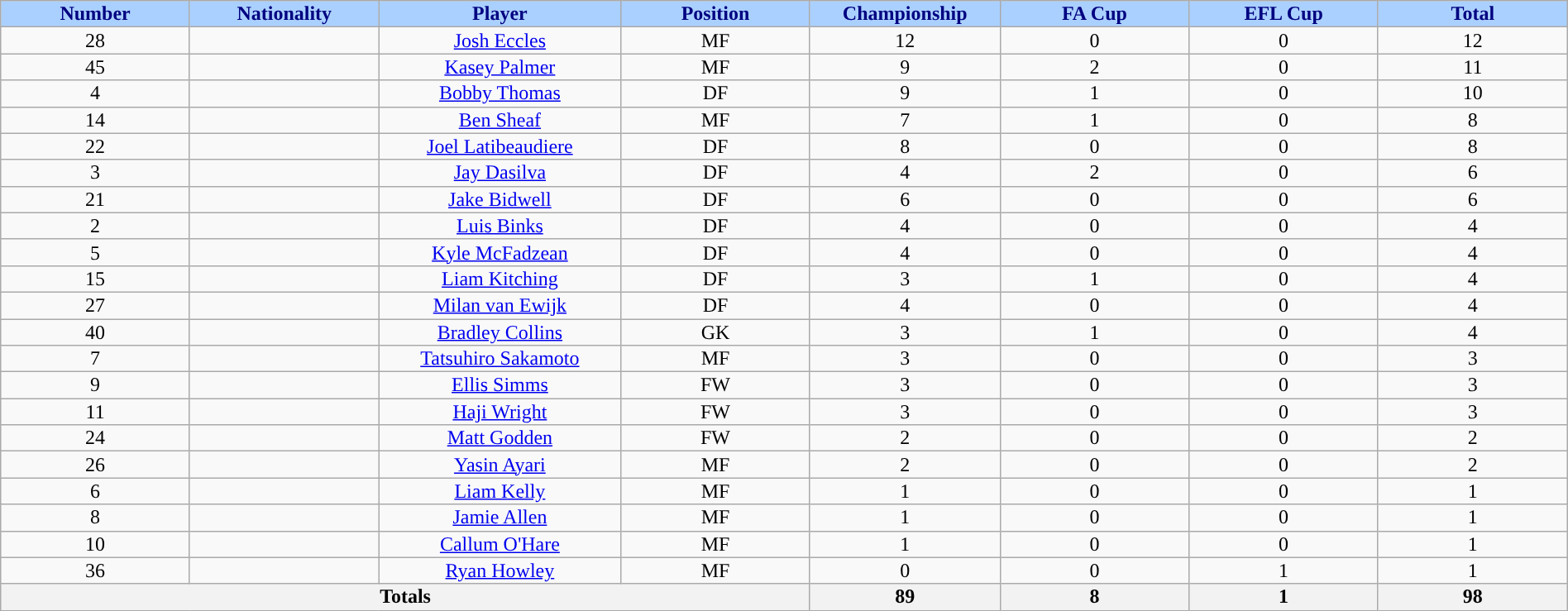<table class="wikitable sortable alternance" style="font-size:100%; text-align:center; line-height:14px; width:100%;">
<tr>
<th style="background:#AAD0FF; color:#000080; width:100px;">Number</th>
<th style="background:#AAD0FF; color:#000080; width:100px;">Nationality</th>
<th style="background:#AAD0FF; color:#000080; width:130px;">Player</th>
<th style="background:#AAD0FF; color:#000080; width:100px;">Position</th>
<th style="background:#AAD0FF; color:#000080; width:100px;">Championship</th>
<th style="background:#AAD0FF; color:#000080; width:100px;">FA Cup</th>
<th style="background:#AAD0FF; color:#000080; width:100px;">EFL Cup</th>
<th style="background:#AAD0FF; color:#000080; width:100px;">Total</th>
</tr>
<tr>
<td>28</td>
<td></td>
<td><a href='#'>Josh Eccles</a></td>
<td>MF</td>
<td>12</td>
<td>0</td>
<td>0</td>
<td>12</td>
</tr>
<tr>
<td>45</td>
<td></td>
<td><a href='#'>Kasey Palmer</a></td>
<td>MF</td>
<td>9</td>
<td>2</td>
<td>0</td>
<td>11</td>
</tr>
<tr>
<td>4</td>
<td></td>
<td><a href='#'>Bobby Thomas</a></td>
<td>DF</td>
<td>9</td>
<td>1</td>
<td>0</td>
<td>10</td>
</tr>
<tr>
<td>14</td>
<td></td>
<td><a href='#'>Ben Sheaf</a></td>
<td>MF</td>
<td>7</td>
<td>1</td>
<td>0</td>
<td>8</td>
</tr>
<tr>
<td>22</td>
<td></td>
<td><a href='#'>Joel Latibeaudiere</a></td>
<td>DF</td>
<td>8</td>
<td>0</td>
<td>0</td>
<td>8</td>
</tr>
<tr>
<td>3</td>
<td></td>
<td><a href='#'>Jay Dasilva</a></td>
<td>DF</td>
<td>4</td>
<td>2</td>
<td>0</td>
<td>6</td>
</tr>
<tr>
<td>21</td>
<td></td>
<td><a href='#'>Jake Bidwell</a></td>
<td>DF</td>
<td>6</td>
<td>0</td>
<td>0</td>
<td>6</td>
</tr>
<tr>
<td>2</td>
<td></td>
<td><a href='#'>Luis Binks</a></td>
<td>DF</td>
<td>4</td>
<td>0</td>
<td>0</td>
<td>4</td>
</tr>
<tr>
<td>5</td>
<td></td>
<td><a href='#'>Kyle McFadzean</a></td>
<td>DF</td>
<td>4</td>
<td>0</td>
<td>0</td>
<td>4</td>
</tr>
<tr>
<td>15</td>
<td></td>
<td><a href='#'>Liam Kitching</a></td>
<td>DF</td>
<td>3</td>
<td>1</td>
<td>0</td>
<td>4</td>
</tr>
<tr>
<td>27</td>
<td></td>
<td><a href='#'>Milan van Ewijk</a></td>
<td>DF</td>
<td>4</td>
<td>0</td>
<td>0</td>
<td>4</td>
</tr>
<tr>
<td>40</td>
<td></td>
<td><a href='#'>Bradley Collins</a></td>
<td>GK</td>
<td>3</td>
<td>1</td>
<td>0</td>
<td>4</td>
</tr>
<tr>
<td>7</td>
<td></td>
<td><a href='#'>Tatsuhiro Sakamoto</a></td>
<td>MF</td>
<td>3</td>
<td>0</td>
<td>0</td>
<td>3</td>
</tr>
<tr>
<td>9</td>
<td></td>
<td><a href='#'>Ellis Simms</a></td>
<td>FW</td>
<td>3</td>
<td>0</td>
<td>0</td>
<td>3</td>
</tr>
<tr>
<td>11</td>
<td></td>
<td><a href='#'>Haji Wright</a></td>
<td>FW</td>
<td>3</td>
<td>0</td>
<td>0</td>
<td>3</td>
</tr>
<tr>
<td>24</td>
<td></td>
<td><a href='#'>Matt Godden</a></td>
<td>FW</td>
<td>2</td>
<td>0</td>
<td>0</td>
<td>2</td>
</tr>
<tr>
<td>26</td>
<td></td>
<td><a href='#'>Yasin Ayari</a></td>
<td>MF</td>
<td>2</td>
<td>0</td>
<td>0</td>
<td>2</td>
</tr>
<tr>
<td>6</td>
<td></td>
<td><a href='#'>Liam Kelly</a></td>
<td>MF</td>
<td>1</td>
<td>0</td>
<td>0</td>
<td>1</td>
</tr>
<tr>
<td>8</td>
<td></td>
<td><a href='#'>Jamie Allen</a></td>
<td>MF</td>
<td>1</td>
<td>0</td>
<td>0</td>
<td>1</td>
</tr>
<tr>
<td>10</td>
<td></td>
<td><a href='#'>Callum O'Hare</a></td>
<td>MF</td>
<td>1</td>
<td>0</td>
<td>0</td>
<td>1</td>
</tr>
<tr>
<td>36</td>
<td></td>
<td><a href='#'>Ryan Howley</a></td>
<td>MF</td>
<td>0</td>
<td>0</td>
<td>1</td>
<td>1</td>
</tr>
<tr class="sortbottom">
<th colspan="4">Totals</th>
<th>89</th>
<th>8</th>
<th>1</th>
<th>98</th>
</tr>
</table>
